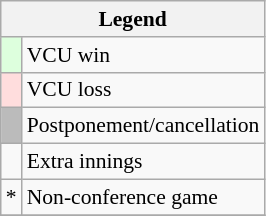<table class="wikitable" style="font-size:90%">
<tr>
<th colspan="2">Legend</th>
</tr>
<tr>
<td bgcolor="#ddffdd"> </td>
<td>VCU win</td>
</tr>
<tr>
<td bgcolor="#ffdddd"> </td>
<td>VCU loss</td>
</tr>
<tr>
<td bgcolor="#bbbbbb"> </td>
<td>Postponement/cancellation</td>
</tr>
<tr>
<td></td>
<td>Extra innings</td>
</tr>
<tr>
<td>*</td>
<td>Non-conference game</td>
</tr>
<tr>
</tr>
</table>
